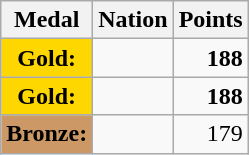<table class="wikitable">
<tr>
<th>Medal</th>
<th>Nation</th>
<th>Points</th>
</tr>
<tr>
<td style="text-align:center;background-color:gold;"><strong>Gold:</strong></td>
<td><strong></strong></td>
<td align="right"><strong>188</strong></td>
</tr>
<tr>
<td style="text-align:center;background-color:gold;"><strong>Gold:</strong></td>
<td><strong></strong></td>
<td align="right"><strong>188</strong></td>
</tr>
<tr>
<td style="text-align:center;background-color:#CC9966;"><strong>Bronze:</strong></td>
<td></td>
<td align="right">179</td>
</tr>
</table>
